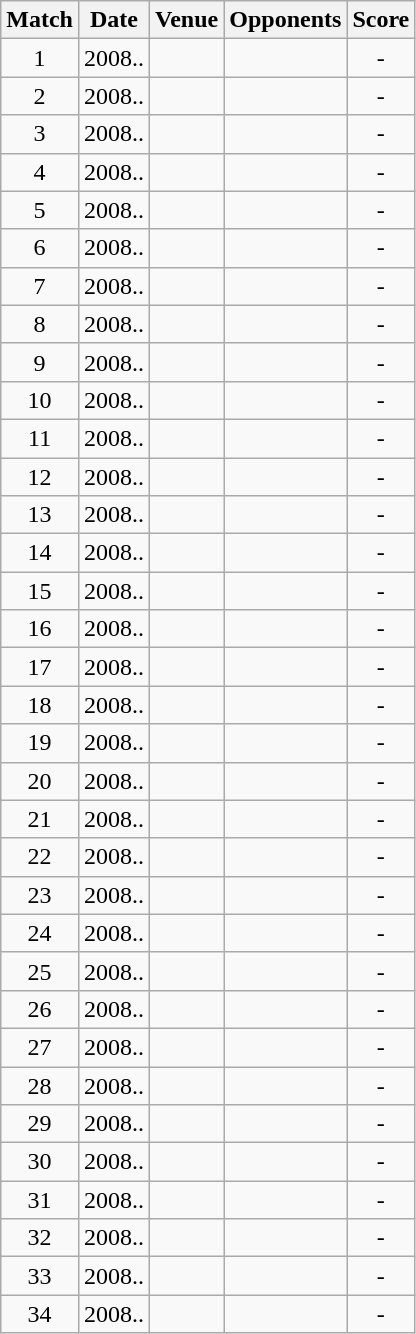<table class="wikitable" style="text-align:center;">
<tr>
<th>Match</th>
<th>Date</th>
<th>Venue</th>
<th>Opponents</th>
<th>Score</th>
</tr>
<tr>
<td>1</td>
<td>2008..</td>
<td><a href='#'></a></td>
<td><a href='#'></a></td>
<td>-</td>
</tr>
<tr>
<td>2</td>
<td>2008..</td>
<td><a href='#'></a></td>
<td><a href='#'></a></td>
<td>-</td>
</tr>
<tr>
<td>3</td>
<td>2008..</td>
<td><a href='#'></a></td>
<td><a href='#'></a></td>
<td>-</td>
</tr>
<tr>
<td>4</td>
<td>2008..</td>
<td><a href='#'></a></td>
<td><a href='#'></a></td>
<td>-</td>
</tr>
<tr>
<td>5</td>
<td>2008..</td>
<td><a href='#'></a></td>
<td><a href='#'></a></td>
<td>-</td>
</tr>
<tr>
<td>6</td>
<td>2008..</td>
<td><a href='#'></a></td>
<td><a href='#'></a></td>
<td>-</td>
</tr>
<tr>
<td>7</td>
<td>2008..</td>
<td><a href='#'></a></td>
<td><a href='#'></a></td>
<td>-</td>
</tr>
<tr>
<td>8</td>
<td>2008..</td>
<td><a href='#'></a></td>
<td><a href='#'></a></td>
<td>-</td>
</tr>
<tr>
<td>9</td>
<td>2008..</td>
<td><a href='#'></a></td>
<td><a href='#'></a></td>
<td>-</td>
</tr>
<tr>
<td>10</td>
<td>2008..</td>
<td><a href='#'></a></td>
<td><a href='#'></a></td>
<td>-</td>
</tr>
<tr>
<td>11</td>
<td>2008..</td>
<td><a href='#'></a></td>
<td><a href='#'></a></td>
<td>-</td>
</tr>
<tr>
<td>12</td>
<td>2008..</td>
<td><a href='#'></a></td>
<td><a href='#'></a></td>
<td>-</td>
</tr>
<tr>
<td>13</td>
<td>2008..</td>
<td><a href='#'></a></td>
<td><a href='#'></a></td>
<td>-</td>
</tr>
<tr>
<td>14</td>
<td>2008..</td>
<td><a href='#'></a></td>
<td><a href='#'></a></td>
<td>-</td>
</tr>
<tr>
<td>15</td>
<td>2008..</td>
<td><a href='#'></a></td>
<td><a href='#'></a></td>
<td>-</td>
</tr>
<tr>
<td>16</td>
<td>2008..</td>
<td><a href='#'></a></td>
<td><a href='#'></a></td>
<td>-</td>
</tr>
<tr>
<td>17</td>
<td>2008..</td>
<td><a href='#'></a></td>
<td><a href='#'></a></td>
<td>-</td>
</tr>
<tr>
<td>18</td>
<td>2008..</td>
<td><a href='#'></a></td>
<td><a href='#'></a></td>
<td>-</td>
</tr>
<tr>
<td>19</td>
<td>2008..</td>
<td><a href='#'></a></td>
<td><a href='#'></a></td>
<td>-</td>
</tr>
<tr>
<td>20</td>
<td>2008..</td>
<td><a href='#'></a></td>
<td><a href='#'></a></td>
<td>-</td>
</tr>
<tr>
<td>21</td>
<td>2008..</td>
<td><a href='#'></a></td>
<td><a href='#'></a></td>
<td>-</td>
</tr>
<tr>
<td>22</td>
<td>2008..</td>
<td><a href='#'></a></td>
<td><a href='#'></a></td>
<td>-</td>
</tr>
<tr>
<td>23</td>
<td>2008..</td>
<td><a href='#'></a></td>
<td><a href='#'></a></td>
<td>-</td>
</tr>
<tr>
<td>24</td>
<td>2008..</td>
<td><a href='#'></a></td>
<td><a href='#'></a></td>
<td>-</td>
</tr>
<tr>
<td>25</td>
<td>2008..</td>
<td><a href='#'></a></td>
<td><a href='#'></a></td>
<td>-</td>
</tr>
<tr>
<td>26</td>
<td>2008..</td>
<td><a href='#'></a></td>
<td><a href='#'></a></td>
<td>-</td>
</tr>
<tr>
<td>27</td>
<td>2008..</td>
<td><a href='#'></a></td>
<td><a href='#'></a></td>
<td>-</td>
</tr>
<tr>
<td>28</td>
<td>2008..</td>
<td><a href='#'></a></td>
<td><a href='#'></a></td>
<td>-</td>
</tr>
<tr>
<td>29</td>
<td>2008..</td>
<td><a href='#'></a></td>
<td><a href='#'></a></td>
<td>-</td>
</tr>
<tr>
<td>30</td>
<td>2008..</td>
<td><a href='#'></a></td>
<td><a href='#'></a></td>
<td>-</td>
</tr>
<tr>
<td>31</td>
<td>2008..</td>
<td><a href='#'></a></td>
<td><a href='#'></a></td>
<td>-</td>
</tr>
<tr>
<td>32</td>
<td>2008..</td>
<td><a href='#'></a></td>
<td><a href='#'></a></td>
<td>-</td>
</tr>
<tr>
<td>33</td>
<td>2008..</td>
<td><a href='#'></a></td>
<td><a href='#'></a></td>
<td>-</td>
</tr>
<tr>
<td>34</td>
<td>2008..</td>
<td><a href='#'></a></td>
<td><a href='#'></a></td>
<td>-</td>
</tr>
</table>
